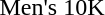<table>
<tr>
<td>Men's 10K</td>
<td></td>
<td></td>
<td></td>
</tr>
</table>
